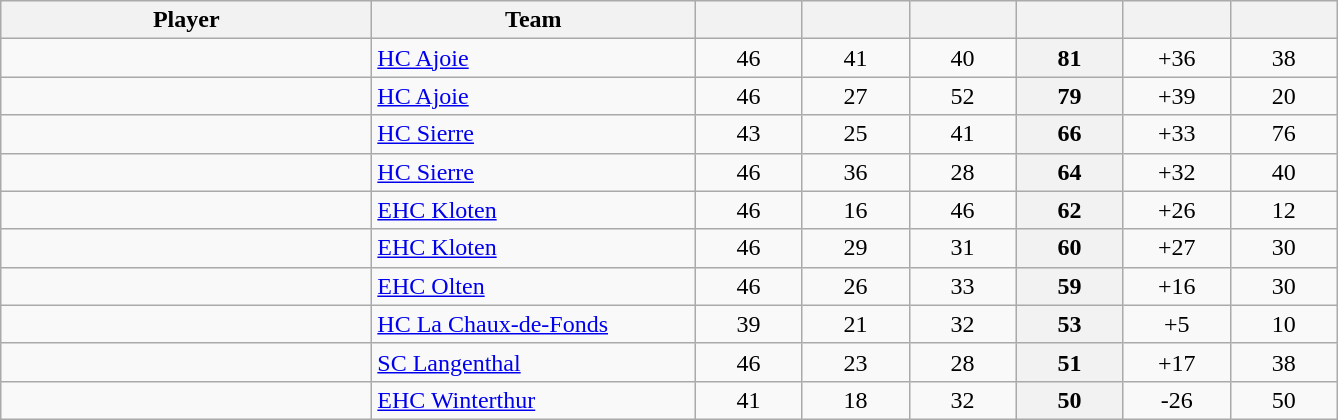<table class="wikitable sortable" style="text-align: center">
<tr>
<th style="width: 15em;">Player</th>
<th style="width: 13em;">Team</th>
<th style="width: 4em;"></th>
<th style="width: 4em;"></th>
<th style="width: 4em;"></th>
<th style="width: 4em;"></th>
<th style="width: 4em;"></th>
<th style="width: 4em;"></th>
</tr>
<tr>
<td style="text-align:left;"> </td>
<td style="text-align:left;"><a href='#'>HC Ajoie</a></td>
<td>46</td>
<td>41</td>
<td>40</td>
<th>81</th>
<td>+36</td>
<td>38</td>
</tr>
<tr>
<td style="text-align:left;"> </td>
<td style="text-align:left;"><a href='#'>HC Ajoie</a></td>
<td>46</td>
<td>27</td>
<td>52</td>
<th>79</th>
<td>+39</td>
<td>20</td>
</tr>
<tr>
<td style="text-align:left;"> </td>
<td style="text-align:left;"><a href='#'>HC Sierre</a></td>
<td>43</td>
<td>25</td>
<td>41</td>
<th>66</th>
<td>+33</td>
<td>76</td>
</tr>
<tr>
<td style="text-align:left;"> </td>
<td style="text-align:left;"><a href='#'>HC Sierre</a></td>
<td>46</td>
<td>36</td>
<td>28</td>
<th>64</th>
<td>+32</td>
<td>40</td>
</tr>
<tr>
<td style="text-align:left;"> </td>
<td style="text-align:left;"><a href='#'>EHC Kloten</a></td>
<td>46</td>
<td>16</td>
<td>46</td>
<th>62</th>
<td>+26</td>
<td>12</td>
</tr>
<tr>
<td style="text-align:left;"> </td>
<td style="text-align:left;"><a href='#'>EHC Kloten</a></td>
<td>46</td>
<td>29</td>
<td>31</td>
<th>60</th>
<td>+27</td>
<td>30</td>
</tr>
<tr>
<td style="text-align:left;"> </td>
<td style="text-align:left;"><a href='#'>EHC Olten</a></td>
<td>46</td>
<td>26</td>
<td>33</td>
<th>59</th>
<td>+16</td>
<td>30</td>
</tr>
<tr>
<td style="text-align:left;"> </td>
<td style="text-align:left;"><a href='#'>HC La Chaux-de-Fonds</a></td>
<td>39</td>
<td>21</td>
<td>32</td>
<th>53</th>
<td>+5</td>
<td>10</td>
</tr>
<tr>
<td style="text-align:left;"> </td>
<td style="text-align:left;"><a href='#'>SC Langenthal</a></td>
<td>46</td>
<td>23</td>
<td>28</td>
<th>51</th>
<td>+17</td>
<td>38</td>
</tr>
<tr>
<td style="text-align:left;"> </td>
<td style="text-align:left;"><a href='#'>EHC Winterthur</a></td>
<td>41</td>
<td>18</td>
<td>32</td>
<th>50</th>
<td>-26</td>
<td>50</td>
</tr>
</table>
